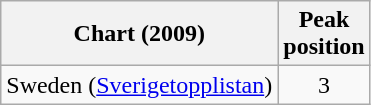<table class="wikitable">
<tr>
<th>Chart (2009)</th>
<th>Peak<br>position</th>
</tr>
<tr>
<td>Sweden (<a href='#'>Sverigetopplistan</a>)</td>
<td align="center">3</td>
</tr>
</table>
